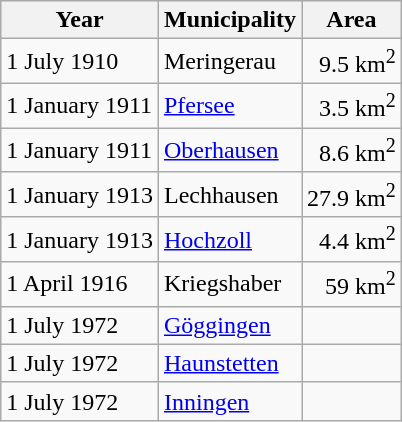<table class="wikitable">
<tr style="background:#efefef;">
<th>Year</th>
<th>Municipality</th>
<th>Area</th>
</tr>
<tr>
<td>1 July 1910</td>
<td>Meringerau</td>
<td style="text-align:right;">9.5 km<sup>2</sup></td>
</tr>
<tr>
<td>1 January 1911</td>
<td><a href='#'>Pfersee</a></td>
<td style="text-align:right;">3.5 km<sup>2</sup></td>
</tr>
<tr>
<td>1 January 1911</td>
<td><a href='#'>Oberhausen</a></td>
<td style="text-align:right;">8.6 km<sup>2</sup></td>
</tr>
<tr>
<td>1 January 1913</td>
<td>Lechhausen</td>
<td style="text-align:right;">27.9 km<sup>2</sup></td>
</tr>
<tr>
<td>1 January 1913</td>
<td><a href='#'>Hochzoll</a></td>
<td style="text-align:right;">4.4 km<sup>2</sup></td>
</tr>
<tr>
<td>1 April 1916</td>
<td>Kriegshaber</td>
<td style="text-align:right;">59 km<sup>2</sup></td>
</tr>
<tr>
<td>1 July 1972</td>
<td><a href='#'>Göggingen</a></td>
<td style="text-align:right;"></td>
</tr>
<tr>
<td>1 July 1972</td>
<td><a href='#'>Haunstetten</a></td>
<td style="text-align:right;"></td>
</tr>
<tr>
<td>1 July 1972</td>
<td><a href='#'>Inningen</a></td>
<td style="text-align:right;"></td>
</tr>
</table>
